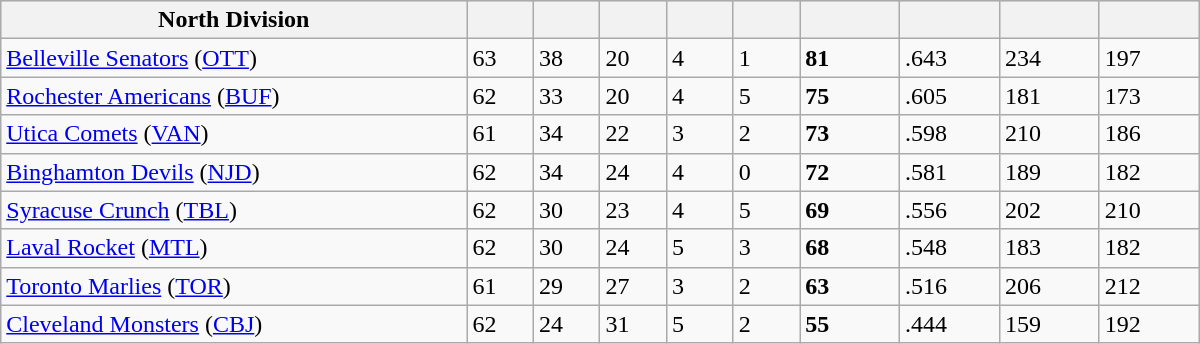<table class="wikitable" style="width:50em">
<tr bgcolor="#DDDDFF">
<th width="35%">North Division</th>
<th width="5%"></th>
<th width="5%"></th>
<th width="5%"></th>
<th width="5%"></th>
<th width="5%"></th>
<th width="7.5%"></th>
<th width="7.5%"></th>
<th width="7.5%"></th>
<th width="7.5%"></th>
</tr>
<tr bgcolor=>
<td><a href='#'>Belleville Senators</a> (<a href='#'>OTT</a>)</td>
<td>63</td>
<td>38</td>
<td>20</td>
<td>4</td>
<td>1</td>
<td><strong>81</strong></td>
<td>.643</td>
<td>234</td>
<td>197</td>
</tr>
<tr bgcolor=>
<td><a href='#'>Rochester Americans</a> (<a href='#'>BUF</a>)</td>
<td>62</td>
<td>33</td>
<td>20</td>
<td>4</td>
<td>5</td>
<td><strong>75</strong></td>
<td>.605</td>
<td>181</td>
<td>173</td>
</tr>
<tr bgcolor=>
<td><a href='#'>Utica Comets</a> (<a href='#'>VAN</a>)</td>
<td>61</td>
<td>34</td>
<td>22</td>
<td>3</td>
<td>2</td>
<td><strong>73</strong></td>
<td>.598</td>
<td>210</td>
<td>186</td>
</tr>
<tr bgcolor=>
<td><a href='#'>Binghamton Devils</a> (<a href='#'>NJD</a>)</td>
<td>62</td>
<td>34</td>
<td>24</td>
<td>4</td>
<td>0</td>
<td><strong>72</strong></td>
<td>.581</td>
<td>189</td>
<td>182</td>
</tr>
<tr bgcolor=>
<td><a href='#'>Syracuse Crunch</a> (<a href='#'>TBL</a>)</td>
<td>62</td>
<td>30</td>
<td>23</td>
<td>4</td>
<td>5</td>
<td><strong>69</strong></td>
<td>.556</td>
<td>202</td>
<td>210</td>
</tr>
<tr bgcolor=>
<td><a href='#'>Laval Rocket</a> (<a href='#'>MTL</a>)</td>
<td>62</td>
<td>30</td>
<td>24</td>
<td>5</td>
<td>3</td>
<td><strong>68</strong></td>
<td>.548</td>
<td>183</td>
<td>182</td>
</tr>
<tr bgcolor=>
<td><a href='#'>Toronto Marlies</a> (<a href='#'>TOR</a>)</td>
<td>61</td>
<td>29</td>
<td>27</td>
<td>3</td>
<td>2</td>
<td><strong>63</strong></td>
<td>.516</td>
<td>206</td>
<td>212</td>
</tr>
<tr bgcolor=>
<td><a href='#'>Cleveland Monsters</a> (<a href='#'>CBJ</a>)</td>
<td>62</td>
<td>24</td>
<td>31</td>
<td>5</td>
<td>2</td>
<td><strong>55</strong></td>
<td>.444</td>
<td>159</td>
<td>192</td>
</tr>
</table>
